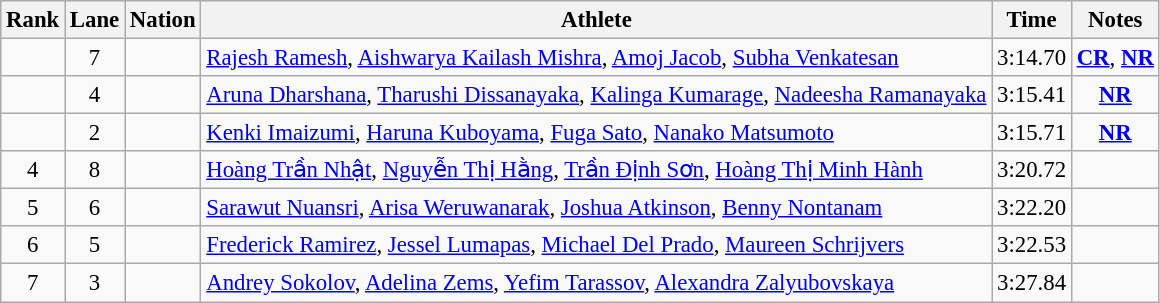<table class="wikitable sortable" style="text-align:center;font-size:95%">
<tr>
<th>Rank</th>
<th>Lane</th>
<th>Nation</th>
<th>Athlete</th>
<th>Time</th>
<th>Notes</th>
</tr>
<tr>
<td></td>
<td>7</td>
<td align=left></td>
<td align=left><a href='#'>Rajesh Ramesh</a>, <a href='#'>Aishwarya Kailash Mishra</a>, <a href='#'>Amoj Jacob</a>, <a href='#'>Subha Venkatesan</a></td>
<td>3:14.70</td>
<td><strong><a href='#'>CR</a></strong>, <strong><a href='#'>NR</a></strong></td>
</tr>
<tr>
<td></td>
<td>4</td>
<td align=left></td>
<td align=left><a href='#'>Aruna Dharshana</a>, <a href='#'>Tharushi Dissanayaka</a>, <a href='#'>Kalinga Kumarage</a>, <a href='#'>Nadeesha Ramanayaka</a></td>
<td>3:15.41</td>
<td><strong><a href='#'>NR</a></strong></td>
</tr>
<tr>
<td></td>
<td>2</td>
<td align=left></td>
<td align=left><a href='#'>Kenki Imaizumi</a>, <a href='#'>Haruna Kuboyama</a>, <a href='#'>Fuga Sato</a>, <a href='#'>Nanako Matsumoto</a></td>
<td>3:15.71</td>
<td><strong><a href='#'>NR</a></strong></td>
</tr>
<tr>
<td>4</td>
<td>8</td>
<td align=left></td>
<td align=left><a href='#'>Hoàng Trần Nhật</a>, <a href='#'>Nguyễn Thị Hằng</a>, <a href='#'>Trần Định Sơn</a>, <a href='#'>Hoàng Thị Minh Hành</a></td>
<td>3:20.72</td>
<td></td>
</tr>
<tr>
<td>5</td>
<td>6</td>
<td align=left></td>
<td align=left><a href='#'>Sarawut Nuansri</a>, <a href='#'>Arisa Weruwanarak</a>, <a href='#'>Joshua Atkinson</a>, <a href='#'>Benny Nontanam</a></td>
<td>3:22.20</td>
<td></td>
</tr>
<tr>
<td>6</td>
<td>5</td>
<td align=left></td>
<td align=left><a href='#'>Frederick Ramirez</a>, <a href='#'>Jessel Lumapas</a>, <a href='#'>Michael Del Prado</a>, <a href='#'>Maureen Schrijvers</a></td>
<td>3:22.53</td>
<td></td>
</tr>
<tr>
<td>7</td>
<td>3</td>
<td align=left></td>
<td align=left><a href='#'>Andrey Sokolov</a>, <a href='#'>Adelina Zems</a>, <a href='#'>Yefim Tarassov</a>, <a href='#'>Alexandra Zalyubovskaya</a></td>
<td>3:27.84</td>
<td></td>
</tr>
</table>
